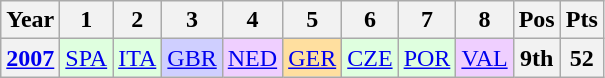<table class="wikitable" style="text-align:center">
<tr>
<th>Year</th>
<th>1</th>
<th>2</th>
<th>3</th>
<th>4</th>
<th>5</th>
<th>6</th>
<th>7</th>
<th>8</th>
<th>Pos</th>
<th>Pts</th>
</tr>
<tr>
<th><a href='#'>2007</a></th>
<td style="background:#dfffdf;"><a href='#'>SPA</a><br></td>
<td style="background:#dfffdf;"><a href='#'>ITA</a><br></td>
<td style="background:#cfcfff;"><a href='#'>GBR</a><br></td>
<td style="background:#efcfff;"><a href='#'>NED</a><br></td>
<td style="background:#ffdf9f;"><a href='#'>GER</a><br></td>
<td style="background:#dfffdf;"><a href='#'>CZE</a><br></td>
<td style="background:#dfffdf;"><a href='#'>POR</a><br></td>
<td style="background:#efcfff;"><a href='#'>VAL</a><br></td>
<th style="background:#;">9th</th>
<th style="background:#;">52</th>
</tr>
</table>
